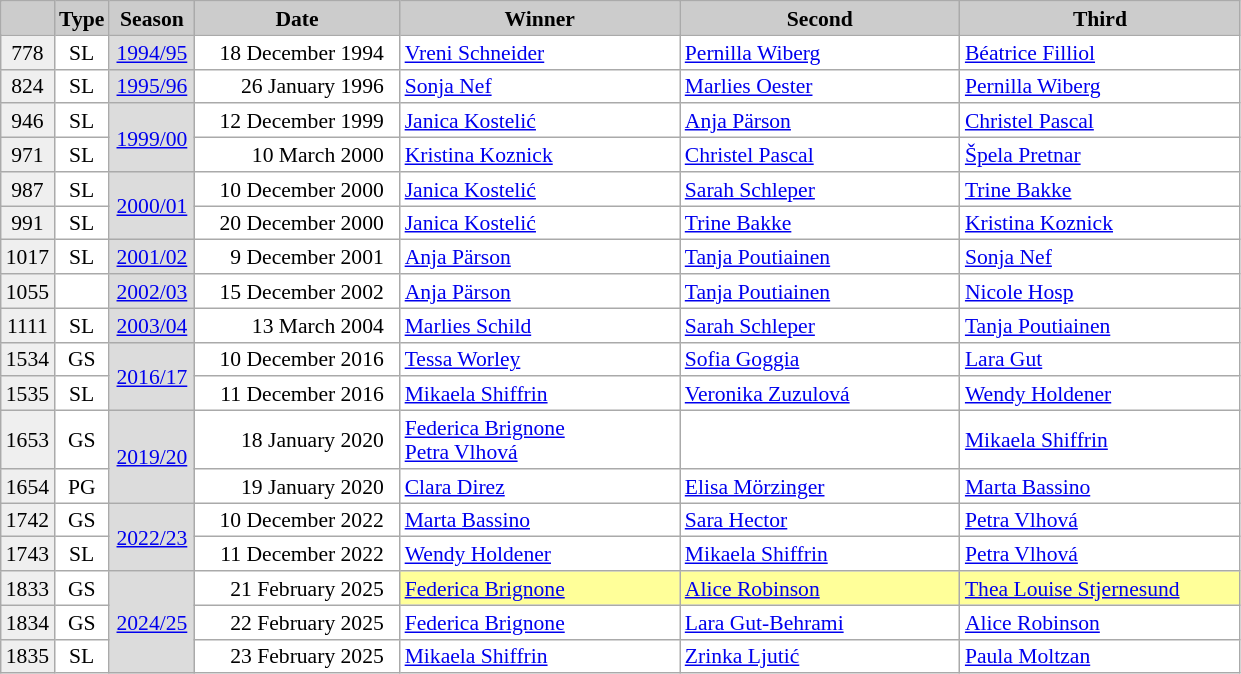<table class="wikitable" style="background:#fff; font-size:90%; line-height:16px; border:grey solid 1px; border-collapse:collapse;">
<tr>
<th style="background-color: #ccc;" width="23"></th>
<th style="background-color: #ccc;" width="30">Type</th>
<th style="background-color: #ccc;" width="50">Season</th>
<th style="background:#ccc;" width="130">Date</th>
<th style="background:#ccc;" width="180">Winner</th>
<th style="background:#ccc;" width="180">Second</th>
<th style="background:#ccc;" width="180">Third</th>
</tr>
<tr>
<td align=center bgcolor="#EFEFEF">778</td>
<td align=center>SL</td>
<td bgcolor=gainsboro align=center><a href='#'>1994/95</a></td>
<td align=right>18 December 1994  </td>
<td> <a href='#'>Vreni Schneider</a></td>
<td> <a href='#'>Pernilla Wiberg</a></td>
<td> <a href='#'>Béatrice Filliol</a></td>
</tr>
<tr>
<td align=center bgcolor="#EFEFEF">824</td>
<td align=center>SL</td>
<td bgcolor=gainsboro align=center><a href='#'>1995/96</a></td>
<td align=right>26 January 1996  </td>
<td> <a href='#'>Sonja Nef</a></td>
<td> <a href='#'>Marlies Oester</a></td>
<td> <a href='#'>Pernilla Wiberg</a></td>
</tr>
<tr>
<td align=center bgcolor="#EFEFEF">946</td>
<td align=center>SL</td>
<td bgcolor=gainsboro align=center rowspan=2><a href='#'>1999/00</a></td>
<td align=right>12 December 1999  </td>
<td> <a href='#'>Janica Kostelić</a></td>
<td> <a href='#'>Anja Pärson</a></td>
<td> <a href='#'>Christel Pascal</a></td>
</tr>
<tr>
<td align=center bgcolor="#EFEFEF">971</td>
<td align=center>SL</td>
<td align=right>10 March 2000  </td>
<td> <a href='#'>Kristina Koznick</a></td>
<td> <a href='#'>Christel Pascal</a></td>
<td> <a href='#'>Špela Pretnar</a></td>
</tr>
<tr>
<td align=center bgcolor="#EFEFEF">987</td>
<td align=center>SL</td>
<td bgcolor=gainsboro align=center rowspan=2><a href='#'>2000/01</a></td>
<td align=right>10 December 2000  </td>
<td> <a href='#'>Janica Kostelić</a></td>
<td> <a href='#'>Sarah Schleper</a></td>
<td> <a href='#'>Trine Bakke</a></td>
</tr>
<tr>
<td align=center bgcolor="#EFEFEF">991</td>
<td align=center>SL</td>
<td align=right>20 December 2000  </td>
<td> <a href='#'>Janica Kostelić</a></td>
<td> <a href='#'>Trine Bakke</a></td>
<td> <a href='#'>Kristina Koznick</a></td>
</tr>
<tr>
<td align=center bgcolor="#EFEFEF">1017</td>
<td align=center>SL</td>
<td bgcolor=gainsboro align=center><a href='#'>2001/02</a></td>
<td align=right>9 December 2001  </td>
<td> <a href='#'>Anja Pärson</a></td>
<td> <a href='#'>Tanja Poutiainen</a></td>
<td> <a href='#'>Sonja Nef</a></td>
</tr>
<tr>
<td align=center bgcolor="#EFEFEF">1055</td>
<td align=center></td>
<td bgcolor=gainsboro align=center><a href='#'>2002/03</a></td>
<td align=right>15 December 2002  </td>
<td> <a href='#'>Anja Pärson</a></td>
<td> <a href='#'>Tanja Poutiainen</a></td>
<td> <a href='#'>Nicole Hosp</a></td>
</tr>
<tr>
<td align=center bgcolor="#EFEFEF">1111</td>
<td align=center>SL</td>
<td bgcolor=gainsboro align=center><a href='#'>2003/04</a></td>
<td align=right>13 March 2004  </td>
<td> <a href='#'>Marlies Schild</a></td>
<td> <a href='#'>Sarah Schleper</a></td>
<td> <a href='#'>Tanja Poutiainen</a></td>
</tr>
<tr>
<td align=center bgcolor="#EFEFEF">1534</td>
<td align=center>GS</td>
<td bgcolor=gainsboro align=center rowspan=2><a href='#'>2016/17</a></td>
<td align=right>10 December 2016  </td>
<td> <a href='#'>Tessa Worley</a></td>
<td> <a href='#'>Sofia Goggia</a></td>
<td> <a href='#'>Lara Gut</a></td>
</tr>
<tr>
<td align=center bgcolor="#EFEFEF">1535</td>
<td align=center>SL</td>
<td align=right>11 December 2016  </td>
<td> <a href='#'>Mikaela Shiffrin</a></td>
<td> <a href='#'>Veronika Zuzulová</a></td>
<td> <a href='#'>Wendy Holdener</a></td>
</tr>
<tr>
<td align=center bgcolor="#EFEFEF">1653</td>
<td align=center>GS</td>
<td bgcolor=gainsboro align=center rowspan=2><a href='#'>2019/20</a></td>
<td align=right>18 January 2020  </td>
<td> <a href='#'>Federica Brignone</a><br> <a href='#'>Petra Vlhová</a></td>
<td></td>
<td> <a href='#'>Mikaela Shiffrin</a></td>
</tr>
<tr>
<td align=center bgcolor="#EFEFEF">1654</td>
<td align=center>PG</td>
<td align=right>19 January 2020  </td>
<td> <a href='#'>Clara Direz</a></td>
<td> <a href='#'>Elisa Mörzinger</a></td>
<td> <a href='#'>Marta Bassino</a></td>
</tr>
<tr>
<td align=center bgcolor="#EFEFEF">1742</td>
<td align=center>GS</td>
<td bgcolor=gainsboro align=center rowspan=2><a href='#'>2022/23</a></td>
<td align=right>10 December 2022  </td>
<td> <a href='#'>Marta Bassino</a></td>
<td> <a href='#'>Sara Hector</a></td>
<td> <a href='#'>Petra Vlhová</a></td>
</tr>
<tr>
<td align=center bgcolor="#EFEFEF">1743</td>
<td align=center>SL</td>
<td align=right>11 December 2022  </td>
<td> <a href='#'>Wendy Holdener</a></td>
<td> <a href='#'>Mikaela Shiffrin</a></td>
<td> <a href='#'>Petra Vlhová</a></td>
</tr>
<tr>
<td align=center bgcolor="#EFEFEF">1833</td>
<td align=center>GS</td>
<td bgcolor=gainsboro align=center rowspan=3><a href='#'>2024/25</a></td>
<td align=right>21 February 2025  </td>
<td bgcolor=#FFFF99> <a href='#'>Federica Brignone</a></td>
<td bgcolor=#FFFF99> <a href='#'>Alice Robinson</a></td>
<td bgcolor=#FFFF99> <a href='#'>Thea Louise Stjernesund</a></td>
</tr>
<tr>
<td align=center bgcolor="#EFEFEF">1834</td>
<td align=center>GS</td>
<td align=right>22 February 2025  </td>
<td> <a href='#'>Federica Brignone</a></td>
<td> <a href='#'>Lara Gut-Behrami</a></td>
<td> <a href='#'>Alice Robinson</a></td>
</tr>
<tr>
<td align=center bgcolor="#EFEFEF">1835</td>
<td align=center>SL</td>
<td align=right>23 February 2025  </td>
<td> <a href='#'>Mikaela Shiffrin</a></td>
<td> <a href='#'>Zrinka Ljutić</a></td>
<td> <a href='#'>Paula Moltzan</a></td>
</tr>
</table>
